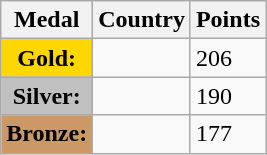<table class="wikitable">
<tr>
<th><strong>Medal</strong></th>
<th><strong>Country</strong></th>
<th><strong>Points</strong></th>
</tr>
<tr>
<td style="text-align:center;background-color:gold;"><strong>Gold:</strong></td>
<td><strong></strong></td>
<td>206</td>
</tr>
<tr>
<td style="text-align:center;background-color:silver;"><strong>Silver:</strong></td>
<td></td>
<td>190</td>
</tr>
<tr>
<td style="text-align:center;background-color:#CC9966;"><strong>Bronze:</strong></td>
<td></td>
<td>177</td>
</tr>
</table>
